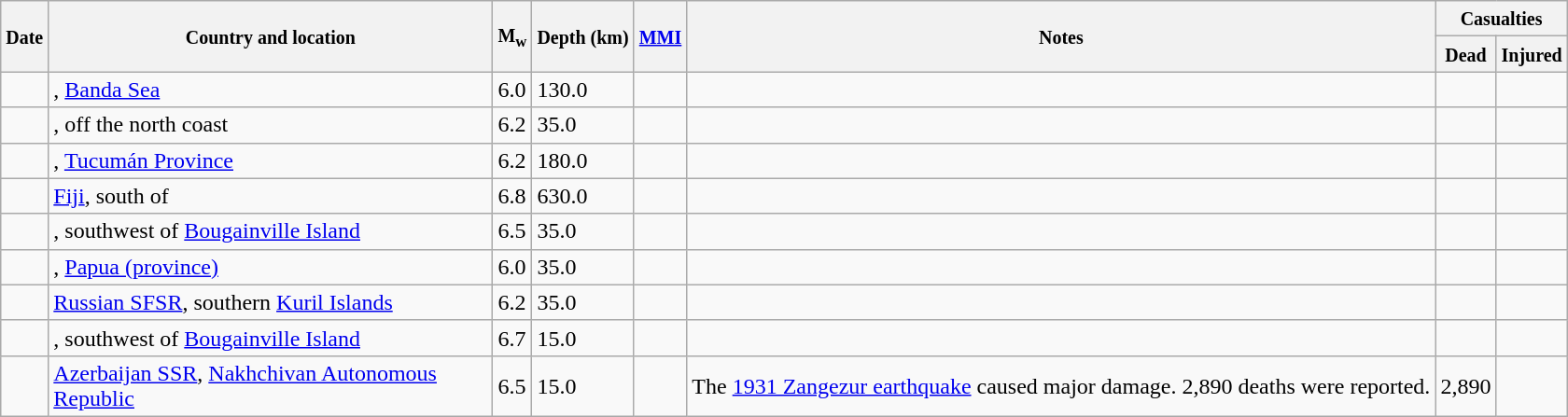<table class="wikitable sortable sort-under" style="border:1px black; margin-left:1em;">
<tr>
<th rowspan="2"><small>Date</small></th>
<th rowspan="2" style="width: 310px"><small>Country and location</small></th>
<th rowspan="2"><small>M<sub>w</sub></small></th>
<th rowspan="2"><small>Depth (km)</small></th>
<th rowspan="2"><small><a href='#'>MMI</a></small></th>
<th rowspan="2" class="unsortable"><small>Notes</small></th>
<th colspan="2"><small>Casualties</small></th>
</tr>
<tr>
<th><small>Dead</small></th>
<th><small>Injured</small></th>
</tr>
<tr>
<td></td>
<td>, <a href='#'>Banda Sea</a></td>
<td>6.0</td>
<td>130.0</td>
<td></td>
<td></td>
<td></td>
<td></td>
</tr>
<tr>
<td></td>
<td>, off the north coast</td>
<td>6.2</td>
<td>35.0</td>
<td></td>
<td></td>
<td></td>
<td></td>
</tr>
<tr>
<td></td>
<td>, <a href='#'>Tucumán Province</a></td>
<td>6.2</td>
<td>180.0</td>
<td></td>
<td></td>
<td></td>
<td></td>
</tr>
<tr>
<td></td>
<td> <a href='#'>Fiji</a>, south of</td>
<td>6.8</td>
<td>630.0</td>
<td></td>
<td></td>
<td></td>
<td></td>
</tr>
<tr>
<td></td>
<td>, southwest of <a href='#'>Bougainville Island</a></td>
<td>6.5</td>
<td>35.0</td>
<td></td>
<td></td>
<td></td>
<td></td>
</tr>
<tr>
<td></td>
<td>, <a href='#'>Papua (province)</a></td>
<td>6.0</td>
<td>35.0</td>
<td></td>
<td></td>
<td></td>
<td></td>
</tr>
<tr>
<td></td>
<td> <a href='#'>Russian SFSR</a>, southern <a href='#'>Kuril Islands</a></td>
<td>6.2</td>
<td>35.0</td>
<td></td>
<td></td>
<td></td>
<td></td>
</tr>
<tr>
<td></td>
<td>, southwest of <a href='#'>Bougainville Island</a></td>
<td>6.7</td>
<td>15.0</td>
<td></td>
<td></td>
<td></td>
<td></td>
</tr>
<tr>
<td></td>
<td> <a href='#'>Azerbaijan SSR</a>, <a href='#'>Nakhchivan Autonomous Republic</a></td>
<td>6.5</td>
<td>15.0</td>
<td></td>
<td>The <a href='#'>1931 Zangezur earthquake</a> caused major damage. 2,890 deaths were reported.</td>
<td>2,890</td>
<td></td>
</tr>
</table>
